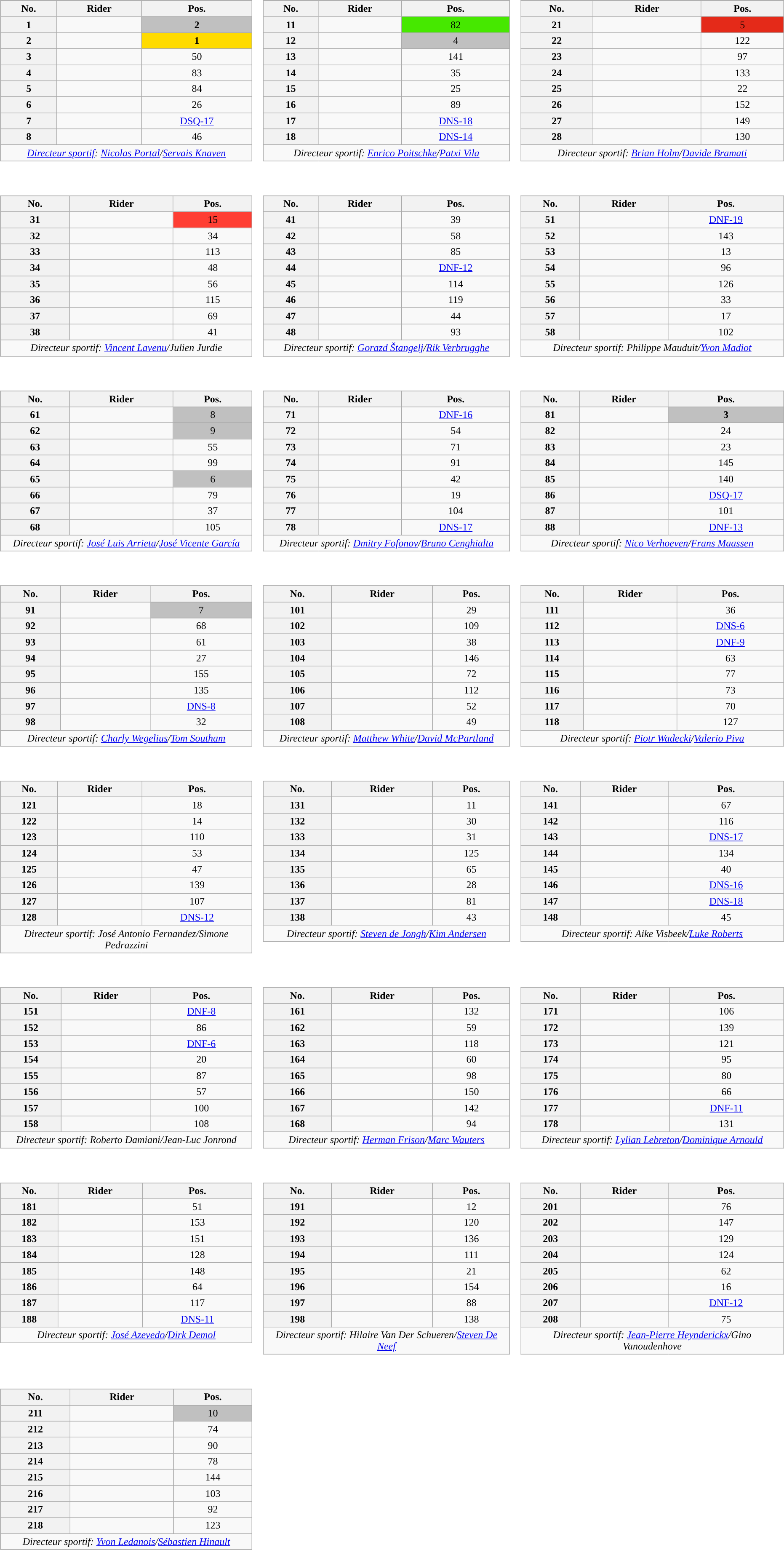<table>
<tr valign="top">
<td style="width:33%;"><br><table class="wikitable plainrowheaders" style="text-align:center; width:97%">
<tr>
</tr>
<tr style="text-align:center;">
<th scope="col">No.</th>
<th scope="col">Rider</th>
<th scope="col">Pos.</th>
</tr>
<tr>
<th scope="row" style="text-align:center;">1</th>
<td style="text-align:left;"></td>
<td style="text-align:center; background:silver;"><strong>2</strong></td>
</tr>
<tr>
<th scope="row" style="text-align:center;">2</th>
<td style="text-align:left;"></td>
<td style="text-align:center; background:#FFDB00;"><strong>1</strong></td>
</tr>
<tr>
<th scope="row" style="text-align:center;">3</th>
<td style="text-align:left;"></td>
<td>50</td>
</tr>
<tr>
<th scope="row" style="text-align:center;">4</th>
<td style="text-align:left;"></td>
<td>83</td>
</tr>
<tr>
<th scope="row" style="text-align:center;">5</th>
<td style="text-align:left;"></td>
<td>84</td>
</tr>
<tr>
<th scope="row" style="text-align:center;">6</th>
<td style="text-align:left;"></td>
<td>26</td>
</tr>
<tr>
<th scope="row" style="text-align:center;">7</th>
<td style="text-align:left;"></td>
<td><a href='#'>DSQ-17</a></td>
</tr>
<tr>
<th scope="row" style="text-align:center;">8</th>
<td style="text-align:left;"></td>
<td>46</td>
</tr>
<tr align=center>
<td colspan="3"><em><a href='#'>Directeur sportif</a>: <a href='#'>Nicolas Portal</a>/<a href='#'>Servais Knaven</a></em></td>
</tr>
</table>
</td>
<td><br><table class="wikitable plainrowheaders" style="text-align:center; width:97%">
<tr>
</tr>
<tr style="text-align:center;">
<th scope="col">No.</th>
<th scope="col">Rider</th>
<th scope="col">Pos.</th>
</tr>
<tr>
<th scope="row" style="text-align:center;">11</th>
<td style="text-align:left;"></td>
<td style="text-align:center; background:#46E800;">82</td>
</tr>
<tr>
<th scope="row" style="text-align:center;">12</th>
<td style="text-align:left;"></td>
<td style="text-align:center; background:silver;">4</td>
</tr>
<tr>
<th scope="row" style="text-align:center;">13</th>
<td style="text-align:left;"></td>
<td>141</td>
</tr>
<tr>
<th scope="row" style="text-align:center;">14</th>
<td style="text-align:left;"></td>
<td>35</td>
</tr>
<tr>
<th scope="row" style="text-align:center;">15</th>
<td style="text-align:left;"></td>
<td>25</td>
</tr>
<tr>
<th scope="row" style="text-align:center;">16</th>
<td style="text-align:left;"></td>
<td>89</td>
</tr>
<tr>
<th scope="row" style="text-align:center;">17</th>
<td style="text-align:left;"></td>
<td><a href='#'>DNS-18</a></td>
</tr>
<tr>
<th scope="row" style="text-align:center;">18</th>
<td style="text-align:left;"></td>
<td><a href='#'>DNS-14</a></td>
</tr>
<tr align=center>
<td colspan="3"><em>Directeur sportif: <a href='#'>Enrico Poitschke</a>/<a href='#'>Patxi Vila</a></em></td>
</tr>
</table>
</td>
<td><br><table class="wikitable plainrowheaders" style="text-align:center; width:97%">
<tr>
</tr>
<tr style="text-align:center;">
<th scope="col">No.</th>
<th scope="col">Rider</th>
<th scope="col">Pos.</th>
</tr>
<tr>
<th scope="row" style="text-align:center;">21</th>
<td style="text-align:left;"></td>
<td style="text-align:center; background:#E42A19;">5</td>
</tr>
<tr>
<th scope="row" style="text-align:center;">22</th>
<td style="text-align:left;"></td>
<td>122</td>
</tr>
<tr>
<th scope="row" style="text-align:center;">23</th>
<td style="text-align:left;"></td>
<td>97</td>
</tr>
<tr>
<th scope="row" style="text-align:center;">24</th>
<td style="text-align:left;"></td>
<td>133</td>
</tr>
<tr>
<th scope="row" style="text-align:center;">25</th>
<td style="text-align:left;"></td>
<td>22</td>
</tr>
<tr>
<th scope="row" style="text-align:center;">26</th>
<td style="text-align:left;"></td>
<td>152</td>
</tr>
<tr>
<th scope="row" style="text-align:center;">27</th>
<td style="text-align:left;"></td>
<td>149</td>
</tr>
<tr>
<th scope="row" style="text-align:center;">28</th>
<td style="text-align:left;"></td>
<td>130</td>
</tr>
<tr align=center>
<td colspan="3"><em>Directeur sportif: <a href='#'>Brian Holm</a>/<a href='#'>Davide Bramati</a></em></td>
</tr>
</table>
</td>
<td></td>
</tr>
<tr valign="top">
<td style="width:33%;"><br><table class="wikitable plainrowheaders" style="text-align:center; width:97%">
<tr>
</tr>
<tr style="text-align:center;">
<th scope="col">No.</th>
<th scope="col">Rider</th>
<th scope="col">Pos.</th>
</tr>
<tr>
<th scope="row" style="text-align:center;">31</th>
<td style="text-align:left;"></td>
<td style="text-align:center; background:#FF3E33;">15</td>
</tr>
<tr>
<th scope="row" style="text-align:center;">32</th>
<td style="text-align:left;"></td>
<td>34</td>
</tr>
<tr>
<th scope="row" style="text-align:center;">33</th>
<td style="text-align:left;"></td>
<td>113</td>
</tr>
<tr>
<th scope="row" style="text-align:center;">34</th>
<td style="text-align:left;"></td>
<td>48</td>
</tr>
<tr>
<th scope="row" style="text-align:center;">35</th>
<td style="text-align:left;"></td>
<td>56</td>
</tr>
<tr>
<th scope="row" style="text-align:center;">36</th>
<td style="text-align:left;"></td>
<td>115</td>
</tr>
<tr>
<th scope="row" style="text-align:center;">37</th>
<td style="text-align:left;"></td>
<td>69</td>
</tr>
<tr>
<th scope="row" style="text-align:center;">38</th>
<td style="text-align:left;"></td>
<td>41</td>
</tr>
<tr align=center>
<td colspan="3"><em>Directeur sportif: <a href='#'>Vincent Lavenu</a>/Julien Jurdie</em></td>
</tr>
</table>
</td>
<td><br><table class="wikitable plainrowheaders" style="text-align:center; width:97%">
<tr>
</tr>
<tr style="text-align:center;">
<th scope="col">No.</th>
<th scope="col">Rider</th>
<th scope="col">Pos.</th>
</tr>
<tr>
<th scope="row" style="text-align:center;">41</th>
<td style="text-align:left;"></td>
<td>39</td>
</tr>
<tr>
<th scope="row" style="text-align:center;">42</th>
<td style="text-align:left;"></td>
<td>58</td>
</tr>
<tr>
<th scope="row" style="text-align:center;">43</th>
<td style="text-align:left;"></td>
<td>85</td>
</tr>
<tr>
<th scope="row" style="text-align:center;">44</th>
<td style="text-align:left;"></td>
<td><a href='#'>DNF-12</a></td>
</tr>
<tr>
<th scope="row" style="text-align:center;">45</th>
<td style="text-align:left;"></td>
<td>114</td>
</tr>
<tr>
<th scope="row" style="text-align:center;">46</th>
<td style="text-align:left;"></td>
<td>119</td>
</tr>
<tr>
<th scope="row" style="text-align:center;">47</th>
<td style="text-align:left;"></td>
<td>44</td>
</tr>
<tr>
<th scope="row" style="text-align:center;">48</th>
<td style="text-align:left;"></td>
<td>93</td>
</tr>
<tr align=center>
<td colspan="3"><em>Directeur sportif: <a href='#'>Gorazd Štangelj</a>/<a href='#'>Rik Verbrugghe</a></em></td>
</tr>
</table>
</td>
<td><br><table class="wikitable plainrowheaders" style="text-align:center; width:97%">
<tr>
</tr>
<tr style="text-align:center;">
<th scope="col">No.</th>
<th scope="col">Rider</th>
<th scope="col">Pos.</th>
</tr>
<tr>
<th scope="row" style="text-align:center;">51</th>
<td style="text-align:left;"></td>
<td><a href='#'>DNF-19</a></td>
</tr>
<tr>
<th scope="row" style="text-align:center;">52</th>
<td style="text-align:left;"></td>
<td>143</td>
</tr>
<tr>
<th scope="row" style="text-align:center;">53</th>
<td style="text-align:left;"></td>
<td>13</td>
</tr>
<tr>
<th scope="row" style="text-align:center;">54</th>
<td style="text-align:left;"></td>
<td>96</td>
</tr>
<tr>
<th scope="row" style="text-align:center;">55</th>
<td style="text-align:left;"></td>
<td>126</td>
</tr>
<tr>
<th scope="row" style="text-align:center;">56</th>
<td style="text-align:left;"></td>
<td>33</td>
</tr>
<tr>
<th scope="row" style="text-align:center;">57</th>
<td style="text-align:left;"></td>
<td>17</td>
</tr>
<tr>
<th scope="row" style="text-align:center;">58</th>
<td style="text-align:left;"></td>
<td>102</td>
</tr>
<tr align=center>
<td colspan="3"><em>Directeur sportif: Philippe Mauduit/<a href='#'>Yvon Madiot</a></em></td>
</tr>
</table>
</td>
<td></td>
</tr>
<tr valign="top">
<td style="width:33%;"><br><table class="wikitable plainrowheaders" style="text-align:center; width:97%">
<tr>
</tr>
<tr style="text-align:center;">
<th scope="col">No.</th>
<th scope="col">Rider</th>
<th scope="col">Pos.</th>
</tr>
<tr>
<th scope="row" style="text-align:center;">61</th>
<td style="text-align:left;"></td>
<td style="text-align:center; background:silver;">8</td>
</tr>
<tr>
<th scope="row" style="text-align:center;">62</th>
<td style="text-align:left;"></td>
<td style="text-align:center; background:silver;">9</td>
</tr>
<tr>
<th scope="row" style="text-align:center;">63</th>
<td style="text-align:left;"></td>
<td>55</td>
</tr>
<tr>
<th scope="row" style="text-align:center;">64</th>
<td style="text-align:left;"></td>
<td>99</td>
</tr>
<tr>
<th scope="row" style="text-align:center;">65</th>
<td style="text-align:left;"></td>
<td style="text-align:center; background:silver;">6</td>
</tr>
<tr>
<th scope="row" style="text-align:center;">66</th>
<td style="text-align:left;"></td>
<td>79</td>
</tr>
<tr>
<th scope="row" style="text-align:center;">67</th>
<td style="text-align:left;"></td>
<td>37</td>
</tr>
<tr>
<th scope="row" style="text-align:center;">68</th>
<td style="text-align:left;"></td>
<td>105</td>
</tr>
<tr align=center>
<td colspan="3"><em>Directeur sportif: <a href='#'>José Luis Arrieta</a>/<a href='#'>José Vicente García</a></em></td>
</tr>
</table>
</td>
<td><br><table class="wikitable plainrowheaders" style="text-align:center; width:97%">
<tr>
</tr>
<tr style="text-align:center;">
<th scope="col">No.</th>
<th scope="col">Rider</th>
<th scope="col">Pos.</th>
</tr>
<tr>
<th scope="row" style="text-align:center;">71</th>
<td style="text-align:left;"></td>
<td><a href='#'>DNF-16</a></td>
</tr>
<tr>
<th scope="row" style="text-align:center;">72</th>
<td style="text-align:left;"></td>
<td>54</td>
</tr>
<tr>
<th scope="row" style="text-align:center;">73</th>
<td style="text-align:left;"></td>
<td>71</td>
</tr>
<tr>
<th scope="row" style="text-align:center;">74</th>
<td style="text-align:left;"></td>
<td>91</td>
</tr>
<tr>
<th scope="row" style="text-align:center;">75</th>
<td style="text-align:left;"></td>
<td>42</td>
</tr>
<tr>
<th scope="row" style="text-align:center;">76</th>
<td style="text-align:left;"></td>
<td>19</td>
</tr>
<tr>
<th scope="row" style="text-align:center;">77</th>
<td style="text-align:left;"></td>
<td>104</td>
</tr>
<tr>
<th scope="row" style="text-align:center;">78</th>
<td style="text-align:left;"></td>
<td><a href='#'>DNS-17</a></td>
</tr>
<tr align=center>
<td colspan="3"><em>Directeur sportif: <a href='#'>Dmitry Fofonov</a>/<a href='#'>Bruno Cenghialta</a></em></td>
</tr>
</table>
</td>
<td><br><table class="wikitable plainrowheaders" style="text-align:center; width:97%">
<tr>
</tr>
<tr style="text-align:center;">
<th scope="col">No.</th>
<th scope="col">Rider</th>
<th scope="col">Pos.</th>
</tr>
<tr>
<th scope="row" style="text-align:center;">81</th>
<td style="text-align:left;"></td>
<td style="text-align:center; background:silver;"><strong>3</strong></td>
</tr>
<tr>
<th scope="row" style="text-align:center;">82</th>
<td style="text-align:left;"></td>
<td>24</td>
</tr>
<tr>
<th scope="row" style="text-align:center;">83</th>
<td style="text-align:left;"></td>
<td>23</td>
</tr>
<tr>
<th scope="row" style="text-align:center;">84</th>
<td style="text-align:left;"></td>
<td>145</td>
</tr>
<tr>
<th scope="row" style="text-align:center;">85</th>
<td style="text-align:left;"></td>
<td>140</td>
</tr>
<tr>
<th scope="row" style="text-align:center;">86</th>
<td style="text-align:left;"></td>
<td><a href='#'>DSQ-17</a></td>
</tr>
<tr>
<th scope="row" style="text-align:center;">87</th>
<td style="text-align:left;"></td>
<td>101</td>
</tr>
<tr>
<th scope="row" style="text-align:center;">88</th>
<td style="text-align:left;"></td>
<td><a href='#'>DNF-13</a></td>
</tr>
<tr align=center>
<td colspan="3"><em>Directeur sportif: <a href='#'>Nico Verhoeven</a>/<a href='#'>Frans Maassen</a></em></td>
</tr>
</table>
</td>
<td></td>
</tr>
<tr valign="top">
<td style="width:33%;"><br><table class="wikitable plainrowheaders" style="text-align:center; width:97%">
<tr>
</tr>
<tr style="text-align:center;">
<th scope="col">No.</th>
<th scope="col">Rider</th>
<th scope="col">Pos.</th>
</tr>
<tr>
<th scope="row" style="text-align:center;">91</th>
<td style="text-align:left;"></td>
<td style="text-align:center; background:silver;">7</td>
</tr>
<tr>
<th scope="row" style="text-align:center;">92</th>
<td style="text-align:left;"></td>
<td>68</td>
</tr>
<tr>
<th scope="row" style="text-align:center;">93</th>
<td style="text-align:left;"></td>
<td>61</td>
</tr>
<tr>
<th scope="row" style="text-align:center;">94</th>
<td style="text-align:left;"></td>
<td>27</td>
</tr>
<tr>
<th scope="row" style="text-align:center;">95</th>
<td style="text-align:left;"></td>
<td>155</td>
</tr>
<tr>
<th scope="row" style="text-align:center;">96</th>
<td style="text-align:left;"></td>
<td>135</td>
</tr>
<tr>
<th scope="row" style="text-align:center;">97</th>
<td style="text-align:left;"></td>
<td><a href='#'>DNS-8</a></td>
</tr>
<tr>
<th scope="row" style="text-align:center;">98</th>
<td style="text-align:left;"></td>
<td>32</td>
</tr>
<tr>
</tr>
<tr align=center>
<td colspan="3"><em>Directeur sportif: <a href='#'>Charly Wegelius</a>/<a href='#'>Tom Southam</a></em></td>
</tr>
</table>
</td>
<td><br><table class="wikitable plainrowheaders" style="text-align:center; width:97%">
<tr>
</tr>
<tr style="text-align:center;">
<th scope="col">No.</th>
<th scope="col">Rider</th>
<th scope="col">Pos.</th>
</tr>
<tr>
<th scope="row" style="text-align:center;">101</th>
<td style="text-align:left;"></td>
<td>29</td>
</tr>
<tr>
<th scope="row" style="text-align:center;">102</th>
<td style="text-align:left;"></td>
<td>109</td>
</tr>
<tr>
<th scope="row" style="text-align:center;">103</th>
<td style="text-align:left;"></td>
<td>38</td>
</tr>
<tr>
<th scope="row" style="text-align:center;">104</th>
<td style="text-align:left;"></td>
<td>146</td>
</tr>
<tr>
<th scope="row" style="text-align:center;">105</th>
<td style="text-align:left;"></td>
<td>72</td>
</tr>
<tr>
<th scope="row" style="text-align:center;">106</th>
<td style="text-align:left;"></td>
<td>112</td>
</tr>
<tr>
<th scope="row" style="text-align:center;">107</th>
<td style="text-align:left;"></td>
<td>52</td>
</tr>
<tr>
<th scope="row" style="text-align:center;">108</th>
<td style="text-align:left;"></td>
<td>49</td>
</tr>
<tr align=center>
<td colspan="3"><em>Directeur sportif: <a href='#'>Matthew White</a>/<a href='#'>David McPartland</a></em></td>
</tr>
</table>
</td>
<td><br><table class="wikitable plainrowheaders" style="text-align:center; width:97%">
<tr>
</tr>
<tr style="text-align:center;">
<th scope="col">No.</th>
<th scope="col">Rider</th>
<th scope="col">Pos.</th>
</tr>
<tr>
<th scope="row" style="text-align:center;">111</th>
<td style="text-align:left;"></td>
<td>36</td>
</tr>
<tr>
<th scope="row" style="text-align:center;">112</th>
<td style="text-align:left;"></td>
<td><a href='#'>DNS-6</a></td>
</tr>
<tr>
<th scope="row" style="text-align:center;">113</th>
<td style="text-align:left;"></td>
<td><a href='#'>DNF-9</a></td>
</tr>
<tr>
<th scope="row" style="text-align:center;">114</th>
<td style="text-align:left;"></td>
<td>63</td>
</tr>
<tr>
<th scope="row" style="text-align:center;">115</th>
<td style="text-align:left;"></td>
<td>77</td>
</tr>
<tr>
<th scope="row" style="text-align:center;">116</th>
<td style="text-align:left;"></td>
<td>73</td>
</tr>
<tr>
<th scope="row" style="text-align:center;">117</th>
<td style="text-align:left;"></td>
<td>70</td>
</tr>
<tr>
<th scope="row" style="text-align:center;">118</th>
<td style="text-align:left;"></td>
<td>127</td>
</tr>
<tr align=center>
<td colspan="3"><em>Directeur sportif: <a href='#'>Piotr Wadecki</a>/<a href='#'>Valerio Piva</a></em></td>
</tr>
</table>
</td>
<td></td>
</tr>
<tr valign="top">
<td style="width:33%;"><br><table class="wikitable plainrowheaders" style="text-align:center; width:97%">
<tr>
</tr>
<tr style="text-align:center;">
<th scope="col">No.</th>
<th scope="col">Rider</th>
<th scope="col">Pos.</th>
</tr>
<tr>
<th scope="row" style="text-align:center;">121</th>
<td style="text-align:left;"></td>
<td>18</td>
</tr>
<tr>
<th scope="row" style="text-align:center;">122</th>
<td style="text-align:left;"></td>
<td>14</td>
</tr>
<tr>
<th scope="row" style="text-align:center;">123</th>
<td style="text-align:left;"></td>
<td>110</td>
</tr>
<tr>
<th scope="row" style="text-align:center;">124</th>
<td style="text-align:left;"></td>
<td>53</td>
</tr>
<tr>
<th scope="row" style="text-align:center;">125</th>
<td style="text-align:left;"></td>
<td>47</td>
</tr>
<tr>
<th scope="row" style="text-align:center;">126</th>
<td style="text-align:left;"></td>
<td>139</td>
</tr>
<tr>
<th scope="row" style="text-align:center;">127</th>
<td style="text-align:left;"></td>
<td>107</td>
</tr>
<tr>
<th scope="row" style="text-align:center;">128</th>
<td style="text-align:left;"></td>
<td><a href='#'>DNS-12</a></td>
</tr>
<tr align=center>
<td colspan="3"><em>Directeur sportif: José Antonio Fernandez/Simone Pedrazzini</em></td>
</tr>
</table>
</td>
<td><br><table class="wikitable plainrowheaders" style="text-align:center; width:97%">
<tr>
</tr>
<tr style="text-align:center;">
<th scope="col">No.</th>
<th scope="col">Rider</th>
<th scope="col">Pos.</th>
</tr>
<tr>
<th scope="row" style="text-align:center;">131</th>
<td style="text-align:left;"></td>
<td>11</td>
</tr>
<tr>
<th scope="row" style="text-align:center;">132</th>
<td style="text-align:left;"></td>
<td>30</td>
</tr>
<tr>
<th scope="row" style="text-align:center;">133</th>
<td style="text-align:left;"></td>
<td>31</td>
</tr>
<tr>
<th scope="row" style="text-align:center;">134</th>
<td style="text-align:left;"></td>
<td>125</td>
</tr>
<tr>
<th scope="row" style="text-align:center;">135</th>
<td style="text-align:left;"></td>
<td>65</td>
</tr>
<tr>
<th scope="row" style="text-align:center;">136</th>
<td style="text-align:left;"></td>
<td>28</td>
</tr>
<tr>
<th scope="row" style="text-align:center;">137</th>
<td style="text-align:left;"></td>
<td>81</td>
</tr>
<tr>
<th scope="row" style="text-align:center;">138</th>
<td style="text-align:left;"></td>
<td>43</td>
</tr>
<tr align=center>
<td colspan="3"><em>Directeur sportif: <a href='#'>Steven de Jongh</a>/<a href='#'>Kim Andersen</a></em></td>
</tr>
</table>
</td>
<td><br><table class="wikitable plainrowheaders" style="text-align:center; width:97%">
<tr>
</tr>
<tr style="text-align:center;">
<th scope="col">No.</th>
<th scope="col">Rider</th>
<th scope="col">Pos.</th>
</tr>
<tr>
<th scope="row" style="text-align:center;">141</th>
<td style="text-align:left;"></td>
<td>67</td>
</tr>
<tr>
<th scope="row" style="text-align:center;">142</th>
<td style="text-align:left;"></td>
<td>116</td>
</tr>
<tr>
<th scope="row" style="text-align:center;">143</th>
<td style="text-align:left;"></td>
<td><a href='#'>DNS-17</a></td>
</tr>
<tr>
<th scope="row" style="text-align:center;">144</th>
<td style="text-align:left;"></td>
<td>134</td>
</tr>
<tr>
<th scope="row" style="text-align:center;">145</th>
<td style="text-align:left;"></td>
<td>40</td>
</tr>
<tr>
<th scope="row" style="text-align:center;">146</th>
<td style="text-align:left;"></td>
<td><a href='#'>DNS-16</a></td>
</tr>
<tr>
<th scope="row" style="text-align:center;">147</th>
<td style="text-align:left;"></td>
<td><a href='#'>DNS-18</a></td>
</tr>
<tr>
<th scope="row" style="text-align:center;">148</th>
<td style="text-align:left;"></td>
<td>45</td>
</tr>
<tr align=center>
<td colspan="3"><em>Directeur sportif: Aike Visbeek/<a href='#'>Luke Roberts</a></em></td>
</tr>
</table>
</td>
<td></td>
</tr>
<tr valign="top">
<td style="width:33%;"><br><table class="wikitable plainrowheaders" style="text-align:center; width:97%">
<tr>
</tr>
<tr style="text-align:center;">
<th scope="col">No.</th>
<th scope="col">Rider</th>
<th scope="col">Pos.</th>
</tr>
<tr>
<th scope="row" style="text-align:center;">151</th>
<td style="text-align:left;"></td>
<td><a href='#'>DNF-8</a></td>
</tr>
<tr>
<th scope="row" style="text-align:center;">152</th>
<td style="text-align:left;"></td>
<td>86</td>
</tr>
<tr>
<th scope="row" style="text-align:center;">153</th>
<td style="text-align:left;"></td>
<td><a href='#'>DNF-6</a></td>
</tr>
<tr>
<th scope="row" style="text-align:center;">154</th>
<td style="text-align:left;"></td>
<td>20</td>
</tr>
<tr>
<th scope="row" style="text-align:center;">155</th>
<td style="text-align:left;"></td>
<td>87</td>
</tr>
<tr>
<th scope="row" style="text-align:center;">156</th>
<td style="text-align:left;"></td>
<td>57</td>
</tr>
<tr>
<th scope="row" style="text-align:center;">157</th>
<td style="text-align:left;"></td>
<td>100</td>
</tr>
<tr>
<th scope="row" style="text-align:center;">158</th>
<td style="text-align:left;"></td>
<td>108</td>
</tr>
<tr align=center>
<td colspan="3"><em>Directeur sportif: Roberto Damiani/Jean-Luc Jonrond</em></td>
</tr>
</table>
</td>
<td><br><table class="wikitable plainrowheaders" style="text-align:center; width:97%">
<tr>
</tr>
<tr style="text-align:center;">
<th scope="col">No.</th>
<th scope="col">Rider</th>
<th scope="col">Pos.</th>
</tr>
<tr>
<th scope="row" style="text-align:center;">161</th>
<td style="text-align:left;"></td>
<td>132</td>
</tr>
<tr>
<th scope="row" style="text-align:center;">162</th>
<td style="text-align:left;"></td>
<td>59</td>
</tr>
<tr>
<th scope="row" style="text-align:center;">163</th>
<td style="text-align:left;"></td>
<td>118</td>
</tr>
<tr>
<th scope="row" style="text-align:center;">164</th>
<td style="text-align:left;"></td>
<td>60</td>
</tr>
<tr>
<th scope="row" style="text-align:center;">165</th>
<td style="text-align:left;"></td>
<td>98</td>
</tr>
<tr>
<th scope="row" style="text-align:center;">166</th>
<td style="text-align:left;"></td>
<td>150</td>
</tr>
<tr>
<th scope="row" style="text-align:center;">167</th>
<td style="text-align:left;"></td>
<td>142</td>
</tr>
<tr>
<th scope="row" style="text-align:center;">168</th>
<td style="text-align:left;"></td>
<td>94</td>
</tr>
<tr align=center>
<td colspan="3"><em>Directeur sportif: <a href='#'>Herman Frison</a>/<a href='#'>Marc Wauters</a></em></td>
</tr>
</table>
</td>
<td><br><table class="wikitable plainrowheaders" style="text-align:center; width:97%">
<tr>
</tr>
<tr style="text-align:center;">
<th scope="col">No.</th>
<th scope="col">Rider</th>
<th scope="col">Pos.</th>
</tr>
<tr>
<th scope="row" style="text-align:center;">171</th>
<td style="text-align:left;"></td>
<td>106</td>
</tr>
<tr>
<th scope="row" style="text-align:center;">172</th>
<td style="text-align:left;"></td>
<td>139</td>
</tr>
<tr>
<th scope="row" style="text-align:center;">173</th>
<td style="text-align:left;"></td>
<td>121</td>
</tr>
<tr>
<th scope="row" style="text-align:center;">174</th>
<td style="text-align:left;"></td>
<td>95</td>
</tr>
<tr>
<th scope="row" style="text-align:center;">175</th>
<td style="text-align:left;"></td>
<td>80</td>
</tr>
<tr>
<th scope="row" style="text-align:center;">176</th>
<td style="text-align:left;"></td>
<td>66</td>
</tr>
<tr>
<th scope="row" style="text-align:center;">177</th>
<td style="text-align:left;"></td>
<td><a href='#'>DNF-11</a></td>
</tr>
<tr>
<th scope="row" style="text-align:center;">178</th>
<td style="text-align:left;"></td>
<td>131</td>
</tr>
<tr align=center>
<td colspan="3"><em>Directeur sportif: <a href='#'>Lylian Lebreton</a>/<a href='#'>Dominique Arnould</a></em></td>
</tr>
</table>
</td>
<td></td>
</tr>
<tr valign="top">
<td style="width:33%;"><br><table class="wikitable plainrowheaders" style="text-align:center; width:97%">
<tr>
</tr>
<tr style="text-align:center;">
<th scope="col">No.</th>
<th scope="col">Rider</th>
<th scope="col">Pos.</th>
</tr>
<tr>
<th scope="row" style="text-align:center;">181</th>
<td style="text-align:left;"></td>
<td>51</td>
</tr>
<tr>
<th scope="row" style="text-align:center;">182</th>
<td style="text-align:left;"></td>
<td>153</td>
</tr>
<tr>
<th scope="row" style="text-align:center;">183</th>
<td style="text-align:left;"></td>
<td>151</td>
</tr>
<tr>
<th scope="row" style="text-align:center;">184</th>
<td style="text-align:left;"></td>
<td>128</td>
</tr>
<tr>
<th scope="row" style="text-align:center;">185</th>
<td style="text-align:left;"></td>
<td>148</td>
</tr>
<tr>
<th scope="row" style="text-align:center;">186</th>
<td style="text-align:left;"></td>
<td>64</td>
</tr>
<tr>
<th scope="row" style="text-align:center;">187</th>
<td style="text-align:left;"></td>
<td>117</td>
</tr>
<tr>
<th scope="row" style="text-align:center;">188</th>
<td style="text-align:left;"></td>
<td><a href='#'>DNS-11</a></td>
</tr>
<tr align=center>
<td colspan="3"><em>Directeur sportif: <a href='#'>José Azevedo</a>/<a href='#'>Dirk Demol</a></em></td>
</tr>
</table>
</td>
<td><br><table class="wikitable plainrowheaders" style="text-align:center; width:97%">
<tr>
</tr>
<tr style="text-align:center;">
<th scope="col">No.</th>
<th scope="col">Rider</th>
<th scope="col">Pos.</th>
</tr>
<tr>
<th scope="row" style="text-align:center;">191</th>
<td style="text-align:left;"></td>
<td>12</td>
</tr>
<tr>
<th scope="row" style="text-align:center;">192</th>
<td style="text-align:left;"></td>
<td>120</td>
</tr>
<tr>
<th scope="row" style="text-align:center;">193</th>
<td style="text-align:left;"></td>
<td>136</td>
</tr>
<tr>
<th scope="row" style="text-align:center;">194</th>
<td style="text-align:left;"></td>
<td>111</td>
</tr>
<tr>
<th scope="row" style="text-align:center;">195</th>
<td style="text-align:left;"></td>
<td>21</td>
</tr>
<tr>
<th scope="row" style="text-align:center;">196</th>
<td style="text-align:left;"></td>
<td>154</td>
</tr>
<tr>
<th scope="row" style="text-align:center;">197</th>
<td style="text-align:left;"></td>
<td>88</td>
</tr>
<tr>
<th scope="row" style="text-align:center;">198</th>
<td style="text-align:left;"></td>
<td>138</td>
</tr>
<tr align=center>
<td colspan="3"><em>Directeur sportif: Hilaire Van Der Schueren/<a href='#'>Steven De Neef</a></em></td>
</tr>
</table>
</td>
<td><br><table class="wikitable plainrowheaders" style="text-align:center; width:97%">
<tr>
</tr>
<tr style="text-align:center;">
<th scope="col">No.</th>
<th scope="col">Rider</th>
<th scope="col">Pos.</th>
</tr>
<tr>
<th scope="row" style="text-align:center;">201</th>
<td style="text-align:left;"></td>
<td>76</td>
</tr>
<tr>
<th scope="row" style="text-align:center;">202</th>
<td style="text-align:left;"></td>
<td>147</td>
</tr>
<tr>
<th scope="row" style="text-align:center;">203</th>
<td style="text-align:left;"></td>
<td>129</td>
</tr>
<tr>
<th scope="row" style="text-align:center;">204</th>
<td style="text-align:left;"></td>
<td>124</td>
</tr>
<tr>
<th scope="row" style="text-align:center;">205</th>
<td style="text-align:left;"></td>
<td>62</td>
</tr>
<tr>
<th scope="row" style="text-align:center;">206</th>
<td style="text-align:left;"></td>
<td>16</td>
</tr>
<tr>
<th scope="row" style="text-align:center;">207</th>
<td style="text-align:left;"></td>
<td><a href='#'>DNF-12</a></td>
</tr>
<tr>
<th scope="row" style="text-align:center;">208</th>
<td style="text-align:left;"></td>
<td>75</td>
</tr>
<tr align=center>
<td colspan="3"><em>Directeur sportif: <a href='#'>Jean-Pierre Heynderickx</a>/Gino Vanoudenhove</em></td>
</tr>
</table>
</td>
<td></td>
</tr>
<tr valign="top">
<td style="width:33%;"><br><table class="wikitable plainrowheaders" style="text-align:center; width:97%">
<tr>
</tr>
<tr style="text-align:center;">
<th scope="col">No.</th>
<th scope="col">Rider</th>
<th scope="col">Pos.</th>
</tr>
<tr>
<th scope="row" style="text-align:center;">211</th>
<td style="text-align:left;"></td>
<td style="text-align:center; background:silver;">10</td>
</tr>
<tr>
<th scope="row" style="text-align:center;">212</th>
<td style="text-align:left;"></td>
<td>74</td>
</tr>
<tr>
<th scope="row" style="text-align:center;">213</th>
<td style="text-align:left;"></td>
<td>90</td>
</tr>
<tr>
<th scope="row" style="text-align:center;">214</th>
<td style="text-align:left;"></td>
<td>78</td>
</tr>
<tr>
<th scope="row" style="text-align:center;">215</th>
<td style="text-align:left;"></td>
<td>144</td>
</tr>
<tr>
<th scope="row" style="text-align:center;">216</th>
<td style="text-align:left;"></td>
<td>103</td>
</tr>
<tr>
<th scope="row" style="text-align:center;">217</th>
<td style="text-align:left;"></td>
<td>92</td>
</tr>
<tr>
<th scope="row" style="text-align:center;">218</th>
<td style="text-align:left;"></td>
<td>123</td>
</tr>
<tr align=center>
<td colspan="3"><em>Directeur sportif: <a href='#'>Yvon Ledanois</a>/<a href='#'>Sébastien Hinault</a></em></td>
</tr>
</table>
</td>
</tr>
</table>
